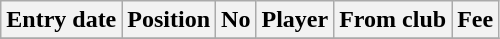<table class="wikitable sortable">
<tr>
<th>Entry date</th>
<th>Position</th>
<th>No</th>
<th>Player</th>
<th>From club</th>
<th>Fee</th>
</tr>
<tr>
</tr>
</table>
